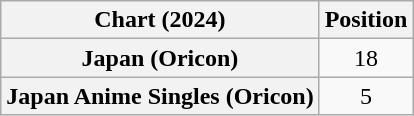<table class="wikitable sortable plainrowheaders" style="text-align:center">
<tr>
<th scope="col">Chart (2024)</th>
<th scope="col">Position</th>
</tr>
<tr>
<th scope="row">Japan (Oricon)</th>
<td>18</td>
</tr>
<tr>
<th scope="row">Japan Anime Singles (Oricon)</th>
<td>5</td>
</tr>
</table>
